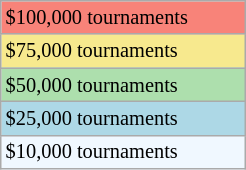<table class="wikitable" style="font-size:85%;" width=13%>
<tr bgcolor="#F88379">
<td>$100,000 tournaments</td>
</tr>
<tr bgcolor="#F7E98E">
<td>$75,000 tournaments</td>
</tr>
<tr bgcolor="#ADDFAD">
<td>$50,000 tournaments</td>
</tr>
<tr bgcolor="lightblue">
<td>$25,000 tournaments</td>
</tr>
<tr bgcolor="#f0f8ff">
<td>$10,000 tournaments</td>
</tr>
</table>
